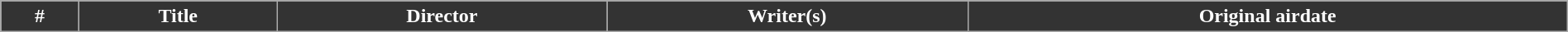<table class="wikitable plainrowheaders" style="width:100%;">
<tr>
<th ! style="background:#333; color:#fff;">#</th>
<th ! style="background:#333; color:#fff;">Title</th>
<th ! style="background:#333; color:#fff;">Director</th>
<th ! style="background:#333; color:#fff;">Writer(s)</th>
<th ! style="background:#333; color:#fff;">Original airdate<br>





</th>
</tr>
</table>
